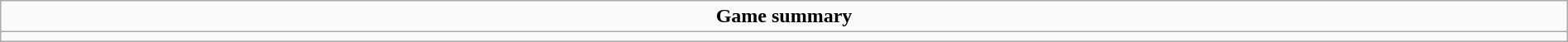<table role="presentation" class="wikitable mw-collapsible autocollapse" width=100%>
<tr>
<td align=center><strong>Game summary</strong></td>
</tr>
<tr>
<td></td>
</tr>
</table>
